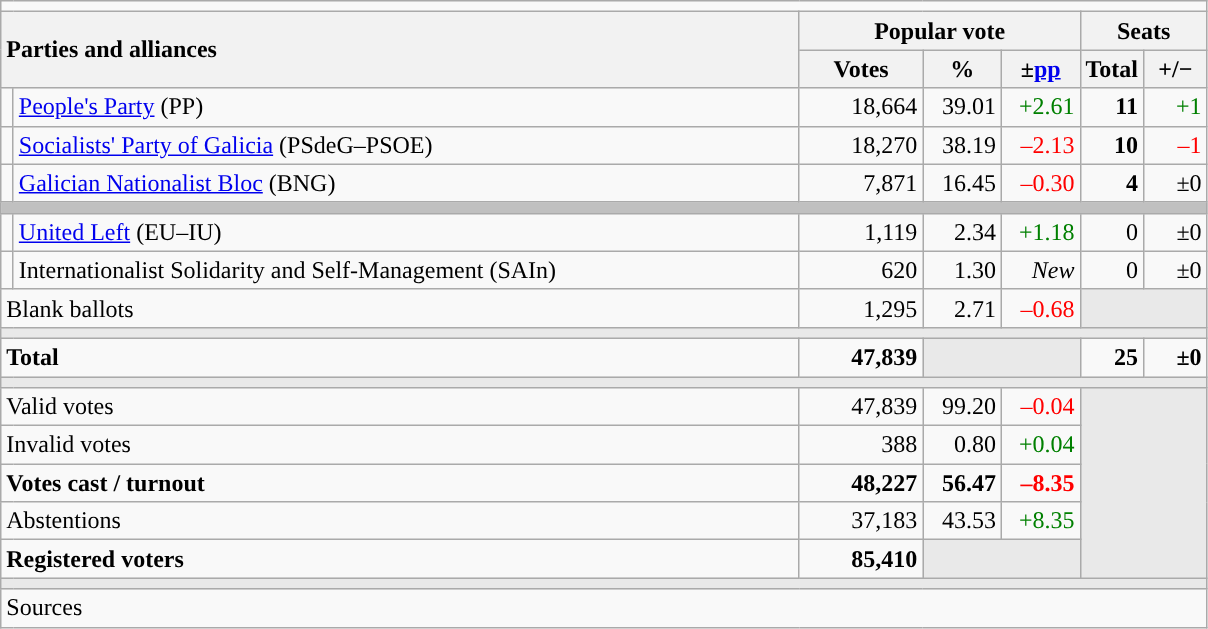<table class="wikitable" style="text-align:right;">
<tr>
<td colspan="7"></td>
</tr>
<tr>
<th style="text-align:left;" rowspan="2" colspan="2" width="525">Parties and alliances</th>
<th colspan="3">Popular vote</th>
<th colspan="2">Seats</th>
</tr>
<tr>
<th width="75">Votes</th>
<th width="45">%</th>
<th width="45">±<a href='#'>pp</a></th>
<th width="35">Total</th>
<th width="35">+/−</th>
</tr>
<tr>
<td width="1" style="color:inherit;background:"></td>
<td align="left"><a href='#'>People's Party</a> (PP)</td>
<td>18,664</td>
<td>39.01</td>
<td style="color:green;">+2.61</td>
<td><strong>11</strong></td>
<td style="color:green;">+1</td>
</tr>
<tr>
<td style="color:inherit;background:"></td>
<td align="left"><a href='#'>Socialists' Party of Galicia</a> (PSdeG–PSOE)</td>
<td>18,270</td>
<td>38.19</td>
<td style="color:red;">–2.13</td>
<td><strong>10</strong></td>
<td style="color:red;">–1</td>
</tr>
<tr>
<td style="color:inherit;background:"></td>
<td align="left"><a href='#'>Galician Nationalist Bloc</a> (BNG)</td>
<td>7,871</td>
<td>16.45</td>
<td style="color:red;">–0.30</td>
<td><strong>4</strong></td>
<td>±0</td>
</tr>
<tr>
<td colspan="7" bgcolor="#C0C0C0"></td>
</tr>
<tr>
<td style="color:inherit;background:"></td>
<td align="left"><a href='#'>United Left</a> (EU–IU)</td>
<td>1,119</td>
<td>2.34</td>
<td style="color:green;">+1.18</td>
<td>0</td>
<td>±0</td>
</tr>
<tr>
<td style="color:inherit;background:"></td>
<td align="left">Internationalist Solidarity and Self-Management (SAIn)</td>
<td>620</td>
<td>1.30</td>
<td><em>New</em></td>
<td>0</td>
<td>±0</td>
</tr>
<tr>
<td align="left" colspan="2">Blank ballots</td>
<td>1,295</td>
<td>2.71</td>
<td style="color:red;">–0.68</td>
<td bgcolor="#E9E9E9" colspan="2"></td>
</tr>
<tr>
<td colspan="7" bgcolor="#E9E9E9"></td>
</tr>
<tr style="font-weight:bold;">
<td align="left" colspan="2">Total</td>
<td>47,839</td>
<td bgcolor="#E9E9E9" colspan="2"></td>
<td>25</td>
<td>±0</td>
</tr>
<tr>
<td colspan="7" bgcolor="#E9E9E9"></td>
</tr>
<tr>
<td align="left" colspan="2">Valid votes</td>
<td>47,839</td>
<td>99.20</td>
<td style="color:red;">–0.04</td>
<td bgcolor="#E9E9E9" colspan="2" rowspan="5"></td>
</tr>
<tr>
<td align="left" colspan="2">Invalid votes</td>
<td>388</td>
<td>0.80</td>
<td style="color:green;">+0.04</td>
</tr>
<tr style="font-weight:bold;">
<td align="left" colspan="2">Votes cast / turnout</td>
<td>48,227</td>
<td>56.47</td>
<td style="color:red;">–8.35</td>
</tr>
<tr>
<td align="left" colspan="2">Abstentions</td>
<td>37,183</td>
<td>43.53</td>
<td style="color:green;">+8.35</td>
</tr>
<tr style="font-weight:bold;">
<td align="left" colspan="2">Registered voters</td>
<td>85,410</td>
<td bgcolor="#E9E9E9" colspan="2"></td>
</tr>
<tr>
<td colspan="7" bgcolor="#E9E9E9"></td>
</tr>
<tr>
<td align="left" colspan="7">Sources</td>
</tr>
</table>
